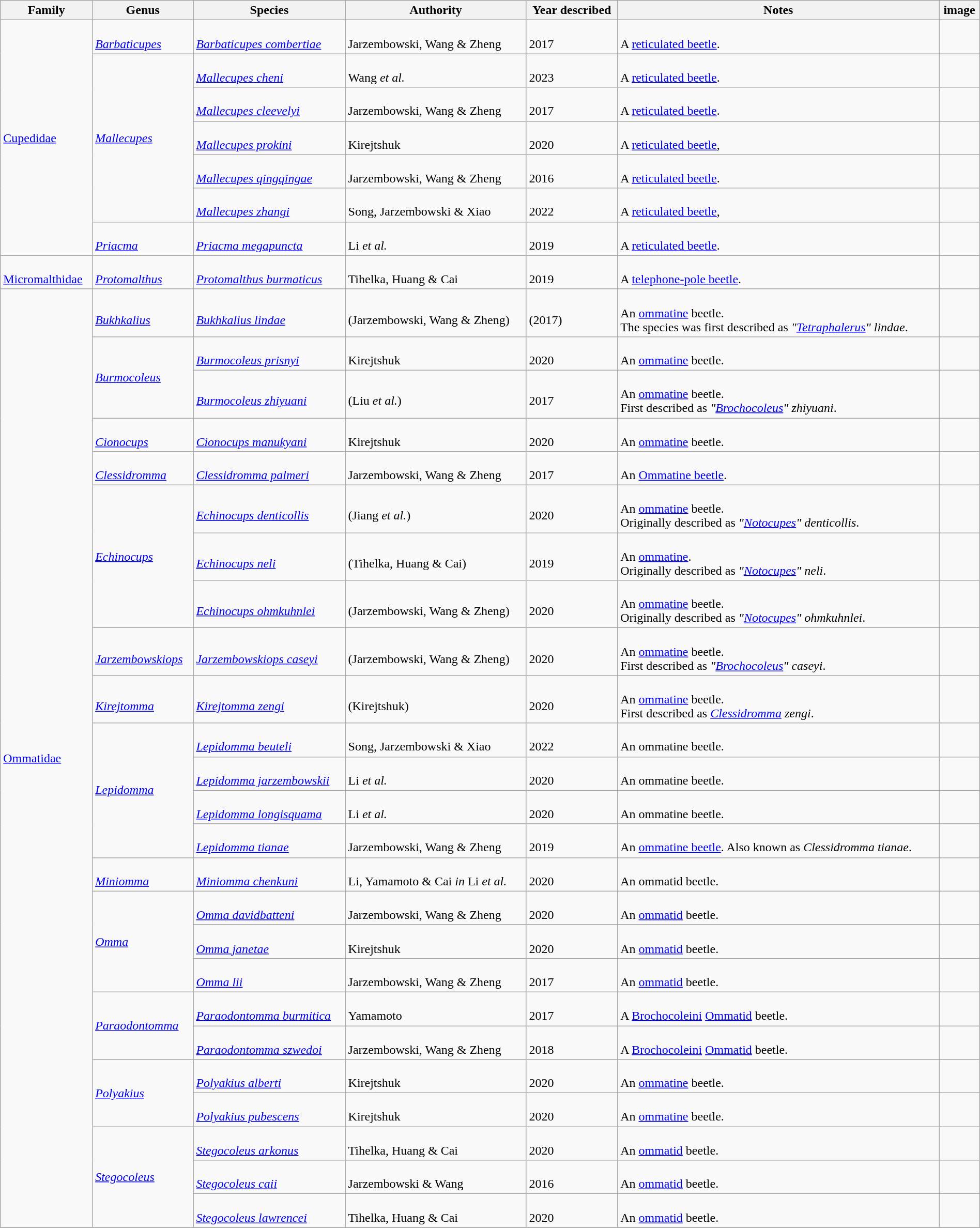<table class="wikitable sortable" align="center" width="100%">
<tr>
<th>Family</th>
<th>Genus</th>
<th>Species</th>
<th>Authority</th>
<th>Year described</th>
<th>Notes</th>
<th>image</th>
</tr>
<tr>
<td rowspan=7><a href='#'>Cupedidae</a></td>
<td><br><em><a href='#'>Barbaticupes</a></em></td>
<td><br><em><a href='#'>Barbaticupes combertiae</a></em></td>
<td><br>Jarzembowski, Wang & Zheng</td>
<td><br>2017</td>
<td><br>A <a href='#'>reticulated beetle</a>.</td>
<td></td>
</tr>
<tr>
<td rowspan=5><em><a href='#'>Mallecupes</a></em></td>
<td><br><em><a href='#'>Mallecupes cheni</a></em></td>
<td><br>Wang <em>et al.</em></td>
<td><br>2023</td>
<td><br>A <a href='#'>reticulated beetle</a>.</td>
<td></td>
</tr>
<tr>
<td><br><em><a href='#'>Mallecupes cleevelyi</a></em></td>
<td><br>Jarzembowski, Wang & Zheng</td>
<td><br>2017</td>
<td><br>A <a href='#'>reticulated beetle</a>.</td>
<td></td>
</tr>
<tr>
<td><br><em><a href='#'>Mallecupes prokini</a></em></td>
<td><br>Kirejtshuk</td>
<td><br>2020</td>
<td><br>A <a href='#'>reticulated beetle</a>,</td>
<td></td>
</tr>
<tr>
<td><br><em><a href='#'>Mallecupes qingqingae</a></em></td>
<td><br>Jarzembowski, Wang & Zheng</td>
<td><br>2016</td>
<td><br>A <a href='#'>reticulated beetle</a>.</td>
<td></td>
</tr>
<tr>
<td><br><em><a href='#'>Mallecupes zhangi</a></em></td>
<td><br>Song, Jarzembowski & Xiao</td>
<td><br>2022</td>
<td><br>A <a href='#'>reticulated beetle</a>,</td>
<td></td>
</tr>
<tr>
<td><br><em><a href='#'>Priacma</a></em></td>
<td><br><em><a href='#'>Priacma megapuncta</a></em></td>
<td><br>Li <em>et al.</em></td>
<td><br>2019</td>
<td><br>A <a href='#'>reticulated beetle</a>.</td>
<td></td>
</tr>
<tr>
<td><br><a href='#'>Micromalthidae</a></td>
<td><br><em><a href='#'>Protomalthus</a></em></td>
<td><br><em><a href='#'>Protomalthus burmaticus</a></em></td>
<td><br>Tihelka, Huang & Cai</td>
<td><br>2019</td>
<td><br>A <a href='#'>telephone-pole beetle</a>.</td>
<td></td>
</tr>
<tr>
<td rowspan=25><a href='#'>Ommatidae</a></td>
<td><br><em><a href='#'>Bukhkalius</a></em></td>
<td><br><em><a href='#'>Bukhkalius lindae</a></em></td>
<td><br>(Jarzembowski, Wang & Zheng)</td>
<td><br>(2017)</td>
<td><br>An <a href='#'>ommatine</a> beetle. <br>The species was first described as <em>"<a href='#'>Tetraphalerus</a>" lindae</em>.</td>
<td><br></td>
</tr>
<tr>
<td rowspan=2><em><a href='#'>Burmocoleus</a></em></td>
<td><br><em><a href='#'>Burmocoleus prisnyi</a></em></td>
<td><br>Kirejtshuk</td>
<td><br>2020</td>
<td><br>An <a href='#'>ommatine</a> beetle.</td>
<td><br></td>
</tr>
<tr>
<td><br><em><a href='#'>Burmocoleus zhiyuani</a></em></td>
<td><br>(Liu <em>et al.</em>)</td>
<td><br>2017</td>
<td><br>An <a href='#'>ommatine</a> beetle.<br>First described as <em>"<a href='#'>Brochocoleus</a>" zhiyuani</em>.</td>
<td></td>
</tr>
<tr>
<td><br><em><a href='#'>Cionocups</a></em></td>
<td><br><em><a href='#'>Cionocups manukyani</a></em></td>
<td><br>Kirejtshuk</td>
<td><br>2020</td>
<td><br>An <a href='#'>ommatine</a> beetle.</td>
<td><br></td>
</tr>
<tr>
<td><br><em><a href='#'>Clessidromma</a></em></td>
<td><br><em><a href='#'>Clessidromma palmeri</a></em></td>
<td><br>Jarzembowski, Wang & Zheng</td>
<td><br>2017</td>
<td><br>An <a href='#'>Ommatine beetle</a>.</td>
<td></td>
</tr>
<tr>
<td rowspan=3><em><a href='#'>Echinocups</a></em></td>
<td><br><em><a href='#'>Echinocups denticollis</a></em></td>
<td><br>(Jiang <em>et al.</em>)</td>
<td><br>2020</td>
<td><br>An <a href='#'>ommatine</a> beetle.<br> Originally described as <em>"<a href='#'>Notocupes</a>" denticollis</em>.</td>
<td></td>
</tr>
<tr>
<td><br><em><a href='#'>Echinocups neli</a></em></td>
<td><br>(Tihelka, Huang & Cai)</td>
<td><br>2019</td>
<td><br>An <a href='#'>ommatine</a>.<br> Originally described as <em>"<a href='#'>Notocupes</a>" neli</em>.</td>
<td></td>
</tr>
<tr>
<td><br><em><a href='#'>Echinocups ohmkuhnlei</a></em></td>
<td><br>(Jarzembowski, Wang & Zheng)</td>
<td><br>2020</td>
<td><br>An <a href='#'>ommatine</a> beetle.<br> Originally described as <em>"<a href='#'>Notocupes</a>" ohmkuhnlei</em>.</td>
<td></td>
</tr>
<tr>
<td><br><em><a href='#'>Jarzembowskiops</a></em></td>
<td><br><em><a href='#'>Jarzembowskiops caseyi</a></em></td>
<td><br>(Jarzembowski, Wang & Zheng)</td>
<td><br>2020</td>
<td><br>An <a href='#'>ommatine</a> beetle. <br> First described as <em>"<a href='#'>Brochocoleus</a>" caseyi</em>.</td>
<td></td>
</tr>
<tr>
<td><br><em><a href='#'>Kirejtomma</a></em></td>
<td><br><em><a href='#'>Kirejtomma zengi</a></em></td>
<td><br>(Kirejtshuk)</td>
<td><br>2020</td>
<td><br>An <a href='#'>ommatine</a> beetle. <br> First described as <em><a href='#'>Clessidromma</a> zengi</em>.</td>
<td><br></td>
</tr>
<tr>
<td rowspan=4><em><a href='#'>Lepidomma</a></em></td>
<td><br><em><a href='#'>Lepidomma beuteli</a></em></td>
<td><br>Song, Jarzembowski & Xiao</td>
<td><br>2022</td>
<td><br>An ommatine beetle.</td>
<td></td>
</tr>
<tr>
<td><br><em><a href='#'>Lepidomma jarzembowskii</a></em></td>
<td><br>Li <em>et al.</em></td>
<td><br>2020</td>
<td><br>An ommatine beetle.</td>
<td></td>
</tr>
<tr>
<td><br><em><a href='#'>Lepidomma longisquama</a></em></td>
<td><br>Li <em>et al.</em></td>
<td><br>2020</td>
<td><br>An ommatine beetle.</td>
<td></td>
</tr>
<tr>
<td><br><em><a href='#'>Lepidomma tianae</a></em></td>
<td><br>Jarzembowski, Wang & Zheng</td>
<td><br>2019</td>
<td><br>An <a href='#'>ommatine beetle</a>. Also known as <em>Clessidromma tianae</em>.</td>
<td></td>
</tr>
<tr>
<td><br><em><a href='#'>Miniomma</a></em></td>
<td><br><em><a href='#'>Miniomma chenkuni</a></em></td>
<td><br>Li, Yamamoto & Cai <em>in</em> Li <em>et al.</em></td>
<td><br>2020</td>
<td><br>An ommatid beetle.</td>
<td><br></td>
</tr>
<tr>
<td rowspan=3><em><a href='#'>Omma</a></em></td>
<td><br><em><a href='#'>Omma davidbatteni</a></em></td>
<td><br>Jarzembowski, Wang & Zheng</td>
<td><br>2020</td>
<td><br>An <a href='#'>ommatid</a> beetle.</td>
<td></td>
</tr>
<tr>
<td><br><em><a href='#'>Omma janetae</a></em></td>
<td><br>Kirejtshuk</td>
<td><br>2020</td>
<td><br>An <a href='#'>ommatid</a> beetle.</td>
<td><br></td>
</tr>
<tr>
<td><br><em><a href='#'>Omma lii</a></em></td>
<td><br>Jarzembowski, Wang & Zheng</td>
<td><br>2017</td>
<td><br>An <a href='#'>ommatid</a> beetle.</td>
<td></td>
</tr>
<tr>
<td rowspan=2><em><a href='#'>Paraodontomma</a></em></td>
<td><br><em><a href='#'>Paraodontomma burmitica</a></em></td>
<td><br>Yamamoto</td>
<td><br>2017</td>
<td><br>A <a href='#'>Brochocoleini</a> <a href='#'>Ommatid</a> beetle.</td>
<td></td>
</tr>
<tr>
<td><br><em><a href='#'>Paraodontomma szwedoi</a></em></td>
<td><br>Jarzembowski, Wang & Zheng</td>
<td><br>2018</td>
<td><br>A <a href='#'>Brochocoleini</a> <a href='#'>Ommatid</a> beetle.</td>
<td></td>
</tr>
<tr>
<td rowspan=2><em><a href='#'>Polyakius</a></em></td>
<td><br><em><a href='#'>Polyakius alberti</a></em></td>
<td><br>Kirejtshuk</td>
<td><br>2020</td>
<td><br>An <a href='#'>ommatine</a> beetle.</td>
<td><br></td>
</tr>
<tr>
<td><br><em><a href='#'>Polyakius pubescens</a></em></td>
<td><br>Kirejtshuk</td>
<td><br>2020</td>
<td><br>An <a href='#'>ommatine</a> beetle.</td>
<td></td>
</tr>
<tr>
<td rowspan=3><em><a href='#'>Stegocoleus</a></em></td>
<td><br><em><a href='#'>Stegocoleus arkonus</a></em></td>
<td><br>Tihelka, Huang & Cai</td>
<td><br>2020</td>
<td><br>An <a href='#'>ommatid</a> beetle.</td>
<td></td>
</tr>
<tr>
<td><br><em><a href='#'>Stegocoleus caii</a></em></td>
<td><br>Jarzembowski & Wang</td>
<td><br>2016</td>
<td><br>An <a href='#'>ommatid</a> beetle.</td>
<td></td>
</tr>
<tr>
<td><br><em><a href='#'>Stegocoleus lawrencei</a></em></td>
<td><br>Tihelka, Huang & Cai</td>
<td><br>2020</td>
<td><br>An <a href='#'>ommatid</a> beetle.</td>
<td></td>
</tr>
<tr>
</tr>
</table>
